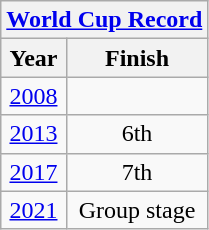<table class="wikitable" style="text-align: center;">
<tr>
<th colspan=2><a href='#'>World Cup Record</a></th>
</tr>
<tr>
<th>Year</th>
<th>Finish</th>
</tr>
<tr>
<td> <a href='#'>2008</a></td>
<td></td>
</tr>
<tr>
<td> <a href='#'>2013</a></td>
<td>6th</td>
</tr>
<tr>
<td> <a href='#'>2017</a></td>
<td>7th</td>
</tr>
<tr>
<td> <a href='#'>2021</a></td>
<td>Group stage</td>
</tr>
</table>
